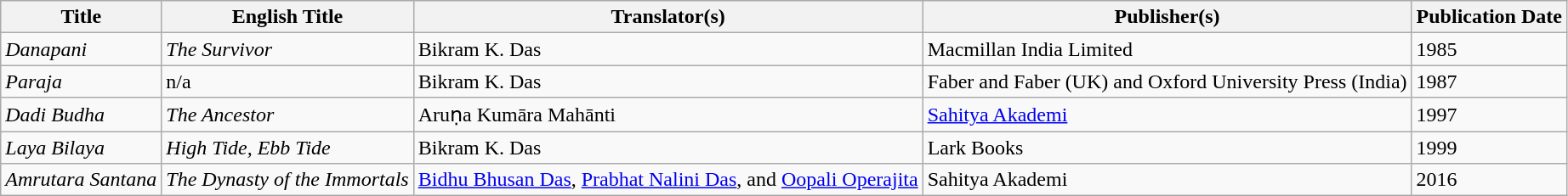<table class="wikitable">
<tr>
<th>Title</th>
<th>English Title</th>
<th>Translator(s)</th>
<th>Publisher(s)</th>
<th>Publication Date</th>
</tr>
<tr>
<td><em>Danapani</em></td>
<td><em>The Survivor</em></td>
<td>Bikram K. Das</td>
<td>Macmillan India Limited</td>
<td>1985</td>
</tr>
<tr>
<td><em>Paraja</em></td>
<td>n/a</td>
<td>Bikram K. Das</td>
<td>Faber and Faber (UK) and Oxford University Press (India)</td>
<td>1987</td>
</tr>
<tr>
<td><em>Dadi Budha</em></td>
<td><em>The Ancestor</em></td>
<td>Aruṇa Kumāra Mahānti</td>
<td><a href='#'>Sahitya Akademi</a></td>
<td>1997</td>
</tr>
<tr>
<td><em>Laya Bilaya</em></td>
<td><em>High Tide, Ebb Tide</em></td>
<td>Bikram K. Das</td>
<td>Lark Books</td>
<td>1999</td>
</tr>
<tr>
<td><em>Amrutara Santana</em></td>
<td><em>The Dynasty of the Immortals</em></td>
<td><a href='#'>Bidhu Bhusan Das</a>, <a href='#'>Prabhat Nalini Das</a>, and <a href='#'>Oopali Operajita</a></td>
<td>Sahitya Akademi</td>
<td>2016</td>
</tr>
</table>
